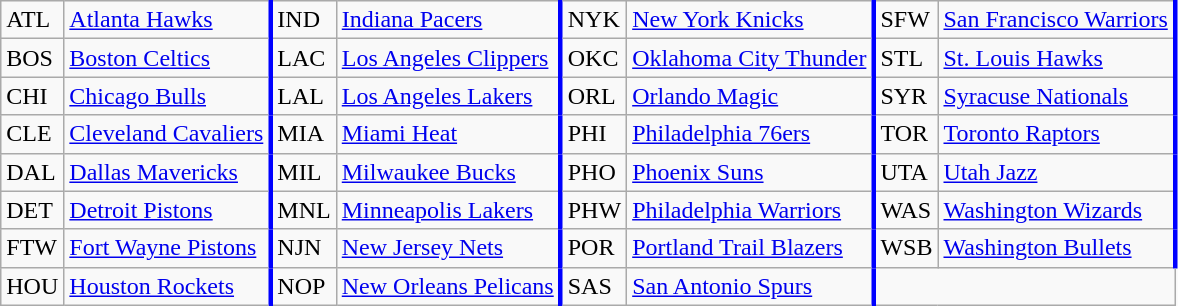<table class="wikitable" align=center>
<tr>
<td>ATL</td>
<td style="border-right: solid blue"><a href='#'>Atlanta Hawks</a></td>
<td>IND</td>
<td style="border-right: solid blue"><a href='#'>Indiana Pacers</a></td>
<td>NYK</td>
<td style="border-right: solid blue"><a href='#'>New York Knicks</a></td>
<td>SFW</td>
<td style="border-right: solid blue"><a href='#'>San Francisco Warriors</a></td>
</tr>
<tr>
<td>BOS</td>
<td style="border-right: solid blue"><a href='#'>Boston Celtics</a></td>
<td>LAC</td>
<td style="border-right: solid blue"><a href='#'>Los Angeles Clippers</a></td>
<td>OKC</td>
<td style="border-right: solid blue"><a href='#'>Oklahoma City Thunder</a></td>
<td>STL</td>
<td style="border-right: solid blue"><a href='#'>St. Louis Hawks</a></td>
</tr>
<tr>
<td>CHI</td>
<td style="border-right: solid blue"><a href='#'>Chicago Bulls</a></td>
<td>LAL</td>
<td style="border-right: solid blue"><a href='#'>Los Angeles Lakers</a></td>
<td>ORL</td>
<td style="border-right: solid blue"><a href='#'>Orlando Magic</a></td>
<td>SYR</td>
<td style="border-right: solid blue"><a href='#'>Syracuse Nationals</a></td>
</tr>
<tr>
<td>CLE</td>
<td style="border-right: solid blue"><a href='#'>Cleveland Cavaliers</a></td>
<td>MIA</td>
<td style="border-right: solid blue"><a href='#'>Miami Heat</a></td>
<td>PHI</td>
<td style="border-right: solid blue"><a href='#'>Philadelphia 76ers</a></td>
<td>TOR</td>
<td style="border-right: solid blue"><a href='#'>Toronto Raptors</a></td>
</tr>
<tr>
<td>DAL</td>
<td style="border-right: solid blue"><a href='#'>Dallas Mavericks</a></td>
<td>MIL</td>
<td style="border-right: solid blue"><a href='#'>Milwaukee Bucks</a></td>
<td>PHO</td>
<td style="border-right: solid blue"><a href='#'>Phoenix Suns</a></td>
<td>UTA</td>
<td style="border-right: solid blue"><a href='#'>Utah Jazz</a></td>
</tr>
<tr>
<td>DET</td>
<td style="border-right: solid blue"><a href='#'>Detroit Pistons</a></td>
<td>MNL</td>
<td style="border-right: solid blue"><a href='#'>Minneapolis Lakers</a></td>
<td>PHW</td>
<td style="border-right: solid blue"><a href='#'>Philadelphia Warriors</a></td>
<td>WAS</td>
<td style="border-right: solid blue"><a href='#'>Washington Wizards</a></td>
</tr>
<tr>
<td>FTW</td>
<td style="border-right: solid blue"><a href='#'>Fort Wayne Pistons</a></td>
<td>NJN</td>
<td style="border-right: solid blue"><a href='#'>New Jersey Nets</a></td>
<td>POR</td>
<td style="border-right: solid blue"><a href='#'>Portland Trail Blazers</a></td>
<td>WSB</td>
<td style="border-right: solid blue"><a href='#'>Washington Bullets</a></td>
</tr>
<tr>
<td>HOU</td>
<td style="border-right: solid blue"><a href='#'>Houston Rockets</a></td>
<td>NOP</td>
<td style="border-right: solid blue"><a href='#'>New Orleans Pelicans</a></td>
<td>SAS</td>
<td style="border-right: solid blue"><a href='#'>San Antonio Spurs</a></td>
</tr>
</table>
